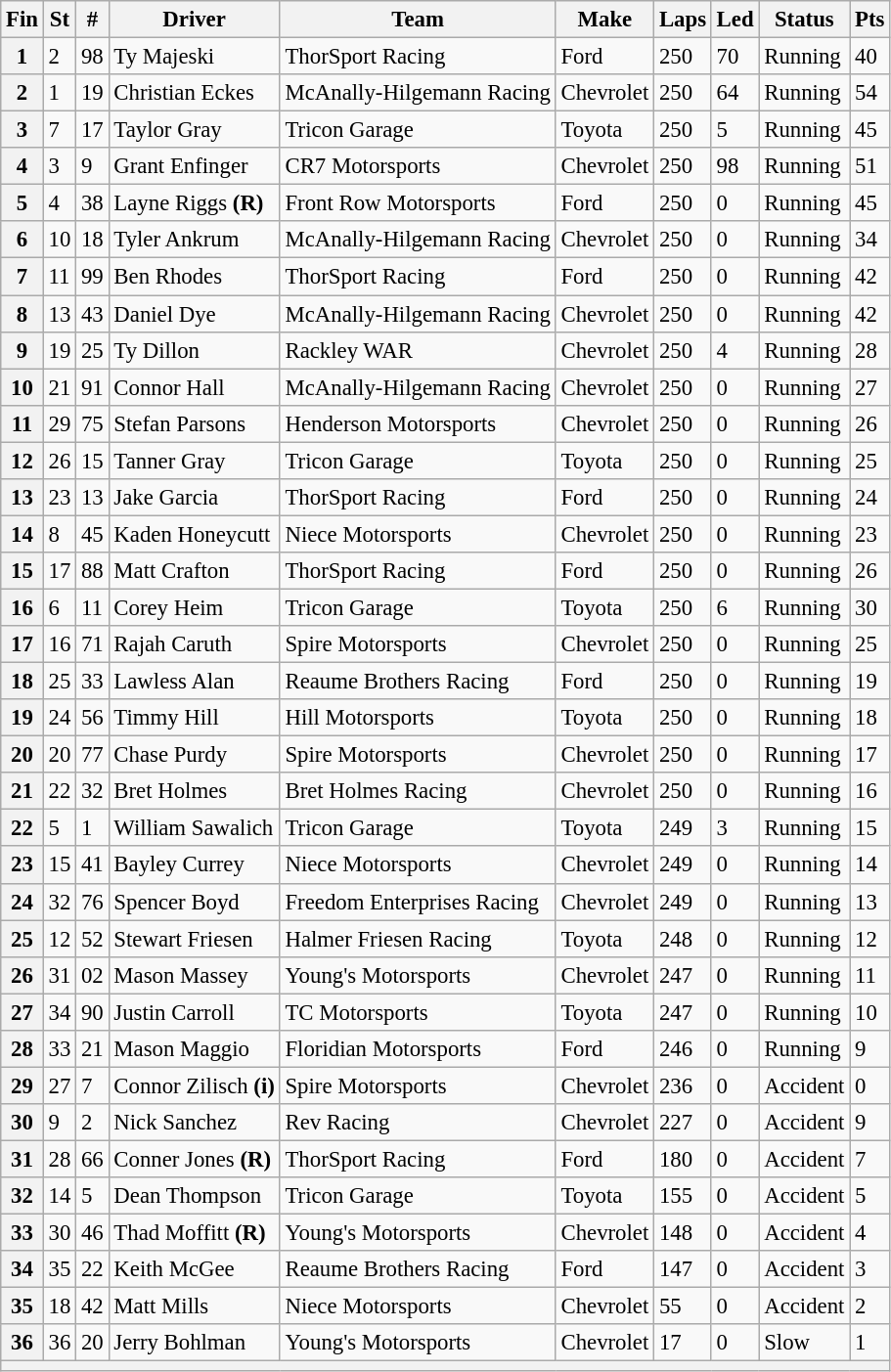<table class="wikitable" style="font-size:95%">
<tr>
<th>Fin</th>
<th>St</th>
<th>#</th>
<th>Driver</th>
<th>Team</th>
<th>Make</th>
<th>Laps</th>
<th>Led</th>
<th>Status</th>
<th>Pts</th>
</tr>
<tr>
<th>1</th>
<td>2</td>
<td>98</td>
<td>Ty Majeski</td>
<td>ThorSport Racing</td>
<td>Ford</td>
<td>250</td>
<td>70</td>
<td>Running</td>
<td>40</td>
</tr>
<tr>
<th>2</th>
<td>1</td>
<td>19</td>
<td>Christian Eckes</td>
<td>McAnally-Hilgemann Racing</td>
<td>Chevrolet</td>
<td>250</td>
<td>64</td>
<td>Running</td>
<td>54</td>
</tr>
<tr>
<th>3</th>
<td>7</td>
<td>17</td>
<td>Taylor Gray</td>
<td>Tricon Garage</td>
<td>Toyota</td>
<td>250</td>
<td>5</td>
<td>Running</td>
<td>45</td>
</tr>
<tr>
<th>4</th>
<td>3</td>
<td>9</td>
<td>Grant Enfinger</td>
<td>CR7 Motorsports</td>
<td>Chevrolet</td>
<td>250</td>
<td>98</td>
<td>Running</td>
<td>51</td>
</tr>
<tr>
<th>5</th>
<td>4</td>
<td>38</td>
<td>Layne Riggs <strong>(R)</strong></td>
<td>Front Row Motorsports</td>
<td>Ford</td>
<td>250</td>
<td>0</td>
<td>Running</td>
<td>45</td>
</tr>
<tr>
<th>6</th>
<td>10</td>
<td>18</td>
<td>Tyler Ankrum</td>
<td>McAnally-Hilgemann Racing</td>
<td>Chevrolet</td>
<td>250</td>
<td>0</td>
<td>Running</td>
<td>34</td>
</tr>
<tr>
<th>7</th>
<td>11</td>
<td>99</td>
<td>Ben Rhodes</td>
<td>ThorSport Racing</td>
<td>Ford</td>
<td>250</td>
<td>0</td>
<td>Running</td>
<td>42</td>
</tr>
<tr>
<th>8</th>
<td>13</td>
<td>43</td>
<td>Daniel Dye</td>
<td>McAnally-Hilgemann Racing</td>
<td>Chevrolet</td>
<td>250</td>
<td>0</td>
<td>Running</td>
<td>42</td>
</tr>
<tr>
<th>9</th>
<td>19</td>
<td>25</td>
<td>Ty Dillon</td>
<td>Rackley WAR</td>
<td>Chevrolet</td>
<td>250</td>
<td>4</td>
<td>Running</td>
<td>28</td>
</tr>
<tr>
<th>10</th>
<td>21</td>
<td>91</td>
<td>Connor Hall</td>
<td>McAnally-Hilgemann Racing</td>
<td>Chevrolet</td>
<td>250</td>
<td>0</td>
<td>Running</td>
<td>27</td>
</tr>
<tr>
<th>11</th>
<td>29</td>
<td>75</td>
<td>Stefan Parsons</td>
<td>Henderson Motorsports</td>
<td>Chevrolet</td>
<td>250</td>
<td>0</td>
<td>Running</td>
<td>26</td>
</tr>
<tr>
<th>12</th>
<td>26</td>
<td>15</td>
<td>Tanner Gray</td>
<td>Tricon Garage</td>
<td>Toyota</td>
<td>250</td>
<td>0</td>
<td>Running</td>
<td>25</td>
</tr>
<tr>
<th>13</th>
<td>23</td>
<td>13</td>
<td>Jake Garcia</td>
<td>ThorSport Racing</td>
<td>Ford</td>
<td>250</td>
<td>0</td>
<td>Running</td>
<td>24</td>
</tr>
<tr>
<th>14</th>
<td>8</td>
<td>45</td>
<td>Kaden Honeycutt</td>
<td>Niece Motorsports</td>
<td>Chevrolet</td>
<td>250</td>
<td>0</td>
<td>Running</td>
<td>23</td>
</tr>
<tr>
<th>15</th>
<td>17</td>
<td>88</td>
<td>Matt Crafton</td>
<td>ThorSport Racing</td>
<td>Ford</td>
<td>250</td>
<td>0</td>
<td>Running</td>
<td>26</td>
</tr>
<tr>
<th>16</th>
<td>6</td>
<td>11</td>
<td>Corey Heim</td>
<td>Tricon Garage</td>
<td>Toyota</td>
<td>250</td>
<td>6</td>
<td>Running</td>
<td>30</td>
</tr>
<tr>
<th>17</th>
<td>16</td>
<td>71</td>
<td>Rajah Caruth</td>
<td>Spire Motorsports</td>
<td>Chevrolet</td>
<td>250</td>
<td>0</td>
<td>Running</td>
<td>25</td>
</tr>
<tr>
<th>18</th>
<td>25</td>
<td>33</td>
<td>Lawless Alan</td>
<td>Reaume Brothers Racing</td>
<td>Ford</td>
<td>250</td>
<td>0</td>
<td>Running</td>
<td>19</td>
</tr>
<tr>
<th>19</th>
<td>24</td>
<td>56</td>
<td>Timmy Hill</td>
<td>Hill Motorsports</td>
<td>Toyota</td>
<td>250</td>
<td>0</td>
<td>Running</td>
<td>18</td>
</tr>
<tr>
<th>20</th>
<td>20</td>
<td>77</td>
<td>Chase Purdy</td>
<td>Spire Motorsports</td>
<td>Chevrolet</td>
<td>250</td>
<td>0</td>
<td>Running</td>
<td>17</td>
</tr>
<tr>
<th>21</th>
<td>22</td>
<td>32</td>
<td>Bret Holmes</td>
<td>Bret Holmes Racing</td>
<td>Chevrolet</td>
<td>250</td>
<td>0</td>
<td>Running</td>
<td>16</td>
</tr>
<tr>
<th>22</th>
<td>5</td>
<td>1</td>
<td>William Sawalich</td>
<td>Tricon Garage</td>
<td>Toyota</td>
<td>249</td>
<td>3</td>
<td>Running</td>
<td>15</td>
</tr>
<tr>
<th>23</th>
<td>15</td>
<td>41</td>
<td>Bayley Currey</td>
<td>Niece Motorsports</td>
<td>Chevrolet</td>
<td>249</td>
<td>0</td>
<td>Running</td>
<td>14</td>
</tr>
<tr>
<th>24</th>
<td>32</td>
<td>76</td>
<td>Spencer Boyd</td>
<td>Freedom Enterprises Racing</td>
<td>Chevrolet</td>
<td>249</td>
<td>0</td>
<td>Running</td>
<td>13</td>
</tr>
<tr>
<th>25</th>
<td>12</td>
<td>52</td>
<td>Stewart Friesen</td>
<td>Halmer Friesen Racing</td>
<td>Toyota</td>
<td>248</td>
<td>0</td>
<td>Running</td>
<td>12</td>
</tr>
<tr>
<th>26</th>
<td>31</td>
<td>02</td>
<td>Mason Massey</td>
<td>Young's Motorsports</td>
<td>Chevrolet</td>
<td>247</td>
<td>0</td>
<td>Running</td>
<td>11</td>
</tr>
<tr>
<th>27</th>
<td>34</td>
<td>90</td>
<td>Justin Carroll</td>
<td>TC Motorsports</td>
<td>Toyota</td>
<td>247</td>
<td>0</td>
<td>Running</td>
<td>10</td>
</tr>
<tr>
<th>28</th>
<td>33</td>
<td>21</td>
<td>Mason Maggio</td>
<td>Floridian Motorsports</td>
<td>Ford</td>
<td>246</td>
<td>0</td>
<td>Running</td>
<td>9</td>
</tr>
<tr>
<th>29</th>
<td>27</td>
<td>7</td>
<td>Connor Zilisch <strong>(i)</strong></td>
<td>Spire Motorsports</td>
<td>Chevrolet</td>
<td>236</td>
<td>0</td>
<td>Accident</td>
<td>0</td>
</tr>
<tr>
<th>30</th>
<td>9</td>
<td>2</td>
<td>Nick Sanchez</td>
<td>Rev Racing</td>
<td>Chevrolet</td>
<td>227</td>
<td>0</td>
<td>Accident</td>
<td>9</td>
</tr>
<tr>
<th>31</th>
<td>28</td>
<td>66</td>
<td>Conner Jones <strong>(R)</strong></td>
<td>ThorSport Racing</td>
<td>Ford</td>
<td>180</td>
<td>0</td>
<td>Accident</td>
<td>7</td>
</tr>
<tr>
<th>32</th>
<td>14</td>
<td>5</td>
<td>Dean Thompson</td>
<td>Tricon Garage</td>
<td>Toyota</td>
<td>155</td>
<td>0</td>
<td>Accident</td>
<td>5</td>
</tr>
<tr>
<th>33</th>
<td>30</td>
<td>46</td>
<td>Thad Moffitt <strong>(R)</strong></td>
<td>Young's Motorsports</td>
<td>Chevrolet</td>
<td>148</td>
<td>0</td>
<td>Accident</td>
<td>4</td>
</tr>
<tr>
<th>34</th>
<td>35</td>
<td>22</td>
<td>Keith McGee</td>
<td>Reaume Brothers Racing</td>
<td>Ford</td>
<td>147</td>
<td>0</td>
<td>Accident</td>
<td>3</td>
</tr>
<tr>
<th>35</th>
<td>18</td>
<td>42</td>
<td>Matt Mills</td>
<td>Niece Motorsports</td>
<td>Chevrolet</td>
<td>55</td>
<td>0</td>
<td>Accident</td>
<td>2</td>
</tr>
<tr>
<th>36</th>
<td>36</td>
<td>20</td>
<td>Jerry Bohlman</td>
<td>Young's Motorsports</td>
<td>Chevrolet</td>
<td>17</td>
<td>0</td>
<td>Slow</td>
<td>1</td>
</tr>
<tr>
<th colspan="10"></th>
</tr>
</table>
